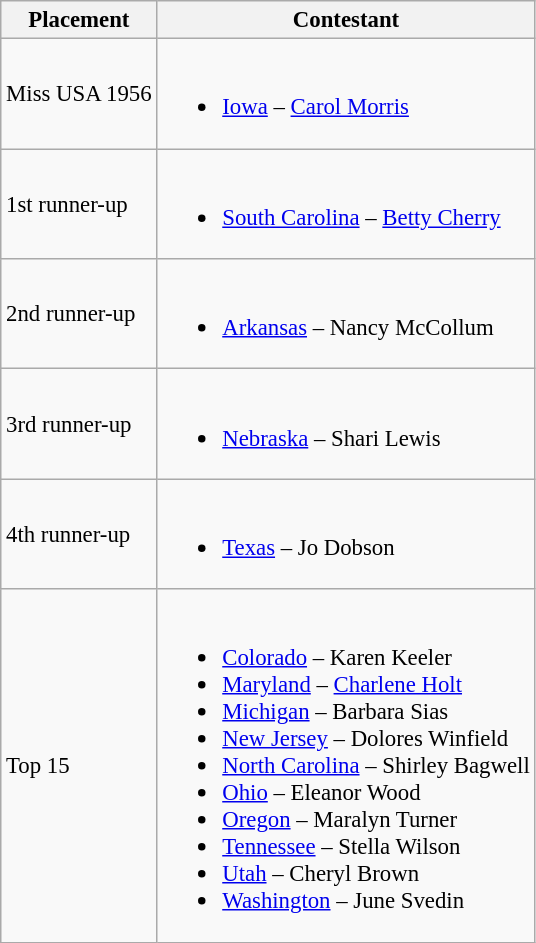<table class="wikitable sortable" style="font-size: 95%;">
<tr>
<th>Placement</th>
<th>Contestant</th>
</tr>
<tr>
<td>Miss USA 1956</td>
<td><br><ul><li><a href='#'>Iowa</a> – <a href='#'>Carol Morris</a></li></ul></td>
</tr>
<tr>
<td>1st runner-up</td>
<td><br><ul><li><a href='#'>South Carolina</a> – <a href='#'>Betty Cherry</a></li></ul></td>
</tr>
<tr>
<td>2nd runner-up</td>
<td><br><ul><li><a href='#'>Arkansas</a> – Nancy McCollum</li></ul></td>
</tr>
<tr>
<td>3rd runner-up</td>
<td><br><ul><li><a href='#'>Nebraska</a> – Shari Lewis</li></ul></td>
</tr>
<tr>
<td>4th runner-up</td>
<td><br><ul><li><a href='#'>Texas</a> – Jo Dobson</li></ul></td>
</tr>
<tr>
<td>Top 15</td>
<td><br><ul><li><a href='#'>Colorado</a> – Karen Keeler</li><li><a href='#'>Maryland</a> – <a href='#'>Charlene Holt</a></li><li><a href='#'>Michigan</a> –  Barbara Sias</li><li><a href='#'>New Jersey</a> – Dolores Winfield</li><li><a href='#'>North Carolina</a> – Shirley Bagwell</li><li><a href='#'>Ohio</a> –  Eleanor Wood</li><li><a href='#'>Oregon</a> –  Maralyn Turner</li><li><a href='#'>Tennessee</a> –  Stella Wilson</li><li><a href='#'>Utah</a> – Cheryl Brown</li><li><a href='#'>Washington</a> – June Svedin</li></ul></td>
</tr>
</table>
